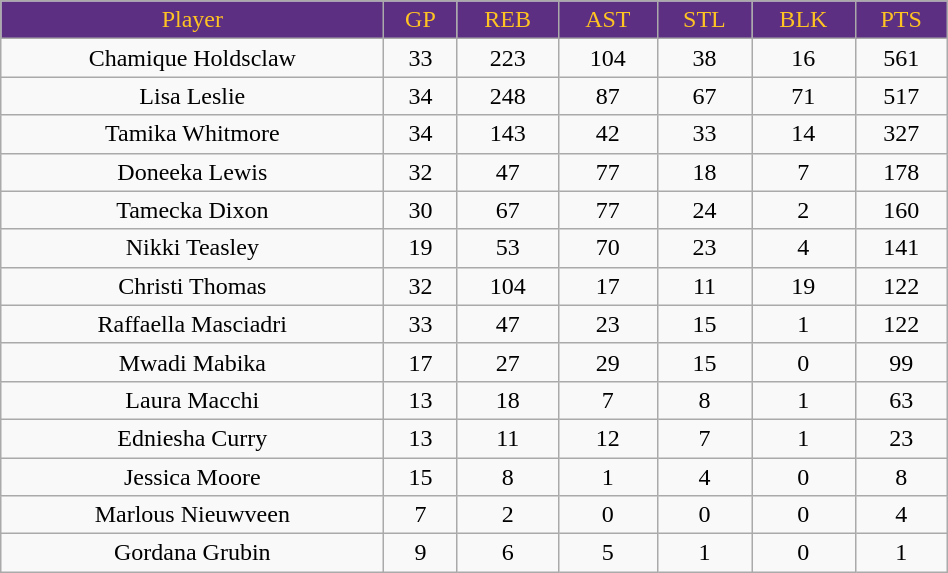<table class="wikitable" width="50%">
<tr align="center" style="background:#5c2f83; color:#ffc322;">
<td>Player</td>
<td>GP</td>
<td>REB</td>
<td>AST</td>
<td>STL</td>
<td>BLK</td>
<td>PTS</td>
</tr>
<tr align="center">
<td>Chamique Holdsclaw</td>
<td>33</td>
<td>223</td>
<td>104</td>
<td>38</td>
<td>16</td>
<td>561</td>
</tr>
<tr align="center">
<td>Lisa Leslie</td>
<td>34</td>
<td>248</td>
<td>87</td>
<td>67</td>
<td>71</td>
<td>517</td>
</tr>
<tr align="center">
<td>Tamika Whitmore</td>
<td>34</td>
<td>143</td>
<td>42</td>
<td>33</td>
<td>14</td>
<td>327</td>
</tr>
<tr align="center">
<td>Doneeka Lewis</td>
<td>32</td>
<td>47</td>
<td>77</td>
<td>18</td>
<td>7</td>
<td>178</td>
</tr>
<tr align="center">
<td>Tamecka Dixon</td>
<td>30</td>
<td>67</td>
<td>77</td>
<td>24</td>
<td>2</td>
<td>160</td>
</tr>
<tr align="center">
<td>Nikki Teasley</td>
<td>19</td>
<td>53</td>
<td>70</td>
<td>23</td>
<td>4</td>
<td>141</td>
</tr>
<tr align="center">
<td>Christi Thomas</td>
<td>32</td>
<td>104</td>
<td>17</td>
<td>11</td>
<td>19</td>
<td>122</td>
</tr>
<tr align="center">
<td>Raffaella Masciadri</td>
<td>33</td>
<td>47</td>
<td>23</td>
<td>15</td>
<td>1</td>
<td>122</td>
</tr>
<tr align="center">
<td>Mwadi Mabika</td>
<td>17</td>
<td>27</td>
<td>29</td>
<td>15</td>
<td>0</td>
<td>99</td>
</tr>
<tr align="center">
<td>Laura Macchi</td>
<td>13</td>
<td>18</td>
<td>7</td>
<td>8</td>
<td>1</td>
<td>63</td>
</tr>
<tr align="center">
<td>Edniesha Curry</td>
<td>13</td>
<td>11</td>
<td>12</td>
<td>7</td>
<td>1</td>
<td>23</td>
</tr>
<tr align="center">
<td>Jessica Moore</td>
<td>15</td>
<td>8</td>
<td>1</td>
<td>4</td>
<td>0</td>
<td>8</td>
</tr>
<tr align="center">
<td>Marlous Nieuwveen</td>
<td>7</td>
<td>2</td>
<td>0</td>
<td>0</td>
<td>0</td>
<td>4</td>
</tr>
<tr align="center">
<td>Gordana Grubin</td>
<td>9</td>
<td>6</td>
<td>5</td>
<td>1</td>
<td>0</td>
<td>1</td>
</tr>
</table>
